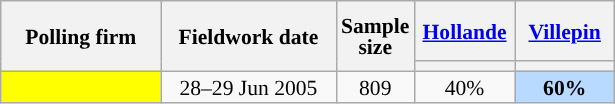<table class="wikitable sortable" style="text-align:center;font-size:90%;line-height:14px;">
<tr style="height:40px;">
<th style="width:100px;" rowspan="2">Polling firm</th>
<th style="width:110px;" rowspan="2">Fieldwork date</th>
<th style="width:35px;" rowspan="2">Sample<br>size</th>
<th class="unsortable" style="width:60px;"><a href='#'>Hollande</a><br></th>
<th class="unsortable" style="width:60px;"><a href='#'>Villepin</a><br></th>
</tr>
<tr>
<th style="background:"></th>
<th style="background:"></th>
</tr>
<tr>
<td style="background:yellow;"></td>
<td data-sort-value="2005-06-29">28–29 Jun 2005</td>
<td>809</td>
<td>40%</td>
<td style="background:#B9DAFF;"><strong>60%</strong></td>
</tr>
</table>
